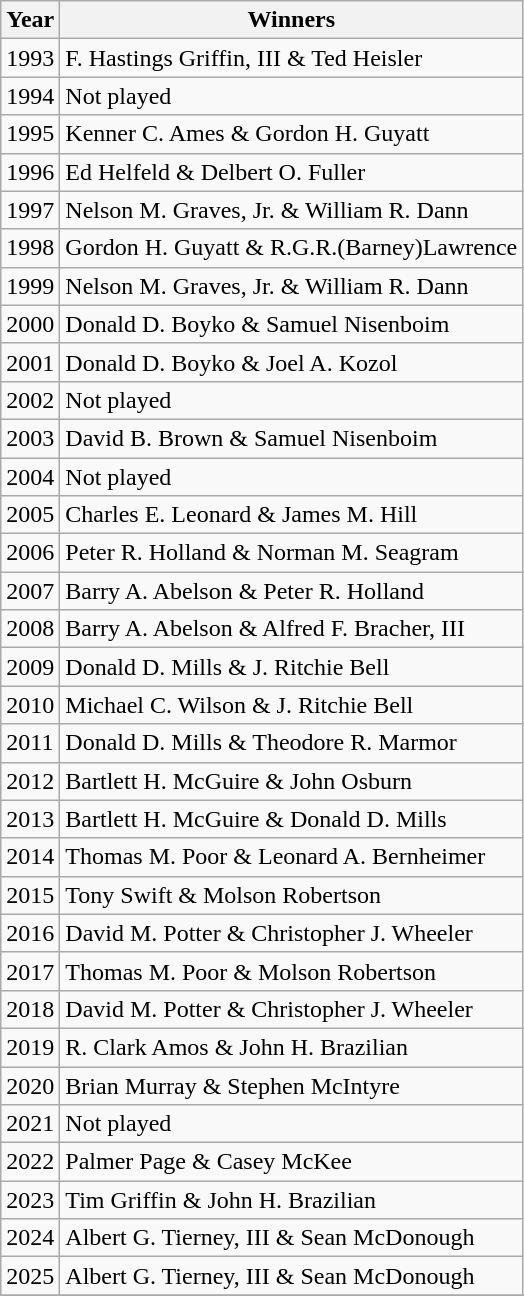<table class="wikitable">
<tr>
<th>Year</th>
<th>Winners</th>
</tr>
<tr>
<td>1993</td>
<td>F. Hastings Griffin, III & Ted Heisler</td>
</tr>
<tr>
<td>1994</td>
<td>Not played</td>
</tr>
<tr>
<td>1995</td>
<td>Kenner C. Ames & Gordon H. Guyatt</td>
</tr>
<tr>
<td>1996</td>
<td>Ed Helfeld & Delbert O. Fuller</td>
</tr>
<tr>
<td>1997</td>
<td>Nelson M. Graves, Jr. & William R. Dann</td>
</tr>
<tr>
<td>1998</td>
<td>Gordon H. Guyatt & R.G.R.(Barney)Lawrence</td>
</tr>
<tr>
<td>1999</td>
<td>Nelson M. Graves, Jr. & William R. Dann</td>
</tr>
<tr>
<td>2000</td>
<td>Donald D. Boyko & Samuel Nisenboim</td>
</tr>
<tr>
<td>2001</td>
<td>Donald D. Boyko & Joel A. Kozol</td>
</tr>
<tr>
<td>2002</td>
<td>Not played</td>
</tr>
<tr>
<td>2003</td>
<td>David B. Brown & Samuel Nisenboim</td>
</tr>
<tr>
<td>2004</td>
<td>Not played</td>
</tr>
<tr>
<td>2005</td>
<td>Charles E. Leonard & James M. Hill</td>
</tr>
<tr>
<td>2006</td>
<td>Peter R. Holland & Norman M. Seagram</td>
</tr>
<tr>
<td>2007</td>
<td>Barry A. Abelson & Peter R. Holland</td>
</tr>
<tr>
<td>2008</td>
<td>Barry A. Abelson & Alfred F. Bracher, III</td>
</tr>
<tr>
<td>2009</td>
<td>Donald D. Mills &  J. Ritchie Bell</td>
</tr>
<tr>
<td>2010</td>
<td>Michael C. Wilson & J. Ritchie Bell</td>
</tr>
<tr>
<td>2011</td>
<td>Donald D. Mills &  Theodore R. Marmor</td>
</tr>
<tr>
<td>2012</td>
<td>Bartlett H. McGuire &  John Osburn</td>
</tr>
<tr>
<td>2013</td>
<td>Bartlett H. McGuire &  Donald D. Mills</td>
</tr>
<tr>
<td>2014</td>
<td>Thomas M. Poor &  Leonard A. Bernheimer</td>
</tr>
<tr>
<td>2015</td>
<td>Tony Swift &  Molson Robertson</td>
</tr>
<tr>
<td>2016</td>
<td>David M. Potter &  Christopher J. Wheeler</td>
</tr>
<tr>
<td>2017</td>
<td>Thomas M. Poor &  Molson Robertson</td>
</tr>
<tr>
<td>2018</td>
<td>David M. Potter &  Christopher J. Wheeler</td>
</tr>
<tr>
<td>2019</td>
<td>R. Clark Amos &  John H. Brazilian</td>
</tr>
<tr>
<td>2020</td>
<td>Brian Murray &  Stephen McIntyre</td>
</tr>
<tr>
<td>2021</td>
<td>Not played</td>
</tr>
<tr>
<td>2022</td>
<td>Palmer Page & Casey McKee</td>
</tr>
<tr>
<td>2023</td>
<td>Tim Griffin &  John H. Brazilian</td>
</tr>
<tr>
<td>2024</td>
<td>Albert G. Tierney, III &  Sean McDonough</td>
</tr>
<tr>
<td>2025</td>
<td>Albert G. Tierney, III &  Sean McDonough</td>
</tr>
<tr>
</tr>
</table>
